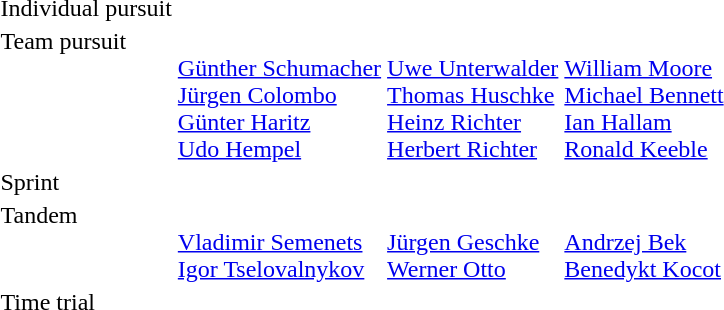<table>
<tr>
<td>Individual pursuit<br></td>
<td></td>
<td></td>
<td></td>
</tr>
<tr valign="top">
<td>Team pursuit<br></td>
<td><br><a href='#'>Günther Schumacher</a><br><a href='#'>Jürgen Colombo</a><br><a href='#'>Günter Haritz</a><br><a href='#'>Udo Hempel</a></td>
<td><br><a href='#'>Uwe Unterwalder</a><br><a href='#'>Thomas Huschke</a><br><a href='#'>Heinz Richter</a><br><a href='#'>Herbert Richter</a></td>
<td><br><a href='#'>William Moore</a><br><a href='#'>Michael Bennett</a><br><a href='#'>Ian Hallam</a><br><a href='#'>Ronald Keeble</a></td>
</tr>
<tr>
<td>Sprint<br></td>
<td></td>
<td></td>
<td></td>
</tr>
<tr valign="top">
<td>Tandem<br></td>
<td><br><a href='#'>Vladimir Semenets</a><br><a href='#'>Igor Tselovalnykov</a></td>
<td><br><a href='#'>Jürgen Geschke</a><br><a href='#'>Werner Otto</a></td>
<td><br><a href='#'>Andrzej Bek</a><br><a href='#'>Benedykt Kocot</a></td>
</tr>
<tr>
<td>Time trial<br></td>
<td></td>
<td></td>
<td></td>
</tr>
</table>
